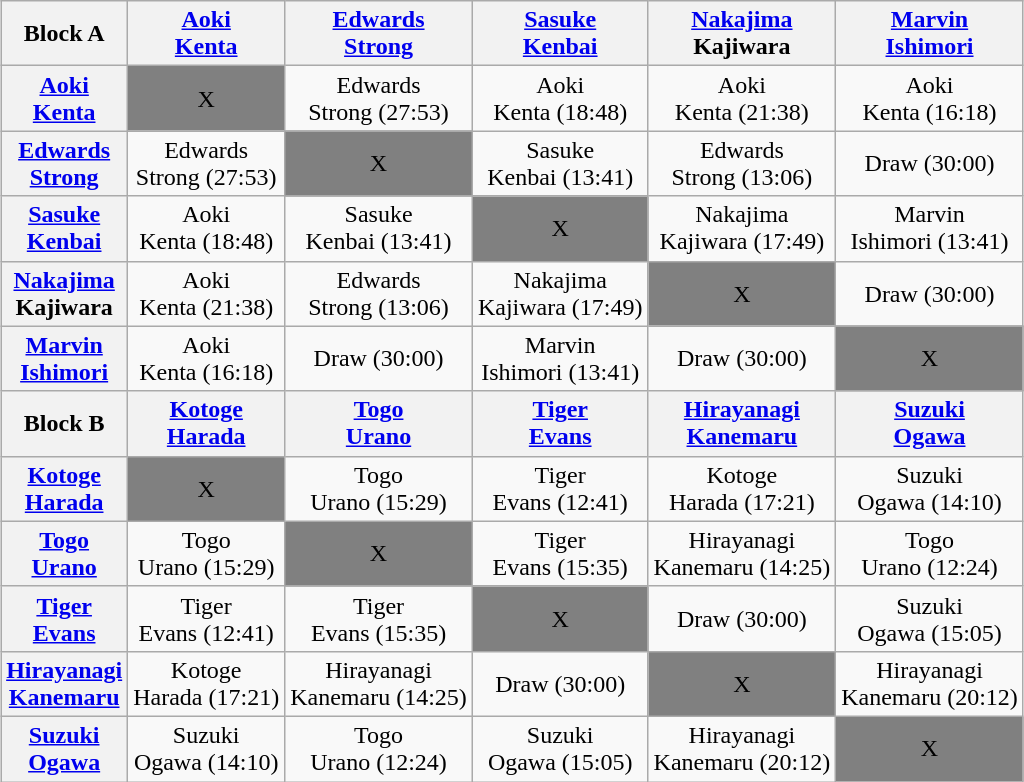<table class="wikitable" style="margin: 1em auto 1em auto">
<tr>
<th>Block A</th>
<th><a href='#'>Aoki</a><br><a href='#'>Kenta</a></th>
<th><a href='#'>Edwards</a><br><a href='#'>Strong</a></th>
<th><a href='#'>Sasuke</a><br><a href='#'>Kenbai</a></th>
<th><a href='#'>Nakajima</a><br>Kajiwara</th>
<th><a href='#'>Marvin</a><br><a href='#'>Ishimori</a></th>
</tr>
<tr align="center">
<th><a href='#'>Aoki</a><br><a href='#'>Kenta</a></th>
<td bgcolor=Grey>X</td>
<td>Edwards<br>Strong (27:53)</td>
<td>Aoki<br>Kenta (18:48)</td>
<td>Aoki<br>Kenta (21:38)</td>
<td>Aoki<br>Kenta (16:18)</td>
</tr>
<tr align="center">
<th><a href='#'>Edwards</a><br><a href='#'>Strong</a></th>
<td>Edwards<br>Strong (27:53)</td>
<td bgcolor=Grey>X</td>
<td>Sasuke<br>Kenbai (13:41)</td>
<td>Edwards<br>Strong (13:06)</td>
<td>Draw (30:00)</td>
</tr>
<tr align="center">
<th><a href='#'>Sasuke</a><br><a href='#'>Kenbai</a></th>
<td>Aoki<br>Kenta (18:48)</td>
<td>Sasuke<br>Kenbai (13:41)</td>
<td bgcolor=Grey>X</td>
<td>Nakajima<br>Kajiwara (17:49)</td>
<td>Marvin<br>Ishimori (13:41)</td>
</tr>
<tr align="center">
<th><a href='#'>Nakajima</a><br>Kajiwara</th>
<td>Aoki<br>Kenta (21:38)</td>
<td>Edwards<br>Strong (13:06)</td>
<td>Nakajima<br>Kajiwara (17:49)</td>
<td bgcolor=Grey>X</td>
<td>Draw (30:00)</td>
</tr>
<tr align="center">
<th><a href='#'>Marvin</a><br><a href='#'>Ishimori</a></th>
<td>Aoki<br>Kenta (16:18)</td>
<td>Draw (30:00)</td>
<td>Marvin<br>Ishimori (13:41)</td>
<td>Draw (30:00)</td>
<td bgcolor=Grey>X</td>
</tr>
<tr align="center">
<th>Block B</th>
<th><a href='#'>Kotoge</a><br><a href='#'>Harada</a></th>
<th><a href='#'>Togo</a><br><a href='#'>Urano</a></th>
<th><a href='#'>Tiger</a><br><a href='#'>Evans</a></th>
<th><a href='#'>Hirayanagi</a><br><a href='#'>Kanemaru</a></th>
<th><a href='#'>Suzuki</a><br><a href='#'>Ogawa</a></th>
</tr>
<tr align="center">
<th><a href='#'>Kotoge</a><br><a href='#'>Harada</a></th>
<td bgcolor=Grey>X</td>
<td>Togo<br>Urano (15:29)</td>
<td>Tiger<br>Evans (12:41)</td>
<td>Kotoge<br>Harada (17:21)</td>
<td>Suzuki<br>Ogawa (14:10)</td>
</tr>
<tr align="center">
<th><a href='#'>Togo</a><br><a href='#'>Urano</a></th>
<td>Togo<br>Urano (15:29)</td>
<td bgcolor=Grey>X</td>
<td>Tiger<br>Evans (15:35)</td>
<td>Hirayanagi<br>Kanemaru (14:25)</td>
<td>Togo<br>Urano (12:24)</td>
</tr>
<tr align="center">
<th><a href='#'>Tiger</a><br><a href='#'>Evans</a></th>
<td>Tiger<br>Evans (12:41)</td>
<td>Tiger<br>Evans (15:35)</td>
<td bgcolor=Grey>X</td>
<td>Draw (30:00)</td>
<td>Suzuki<br>Ogawa (15:05)</td>
</tr>
<tr align="center">
<th><a href='#'>Hirayanagi</a><br><a href='#'>Kanemaru</a></th>
<td>Kotoge<br>Harada (17:21)</td>
<td>Hirayanagi<br>Kanemaru (14:25)</td>
<td>Draw (30:00)</td>
<td bgcolor=Grey>X</td>
<td>Hirayanagi<br>Kanemaru (20:12)</td>
</tr>
<tr align="center">
<th><a href='#'>Suzuki</a><br><a href='#'>Ogawa</a></th>
<td>Suzuki<br>Ogawa (14:10)</td>
<td>Togo<br>Urano (12:24)</td>
<td>Suzuki<br>Ogawa (15:05)</td>
<td>Hirayanagi<br>Kanemaru (20:12)</td>
<td bgcolor=Grey>X</td>
</tr>
</table>
